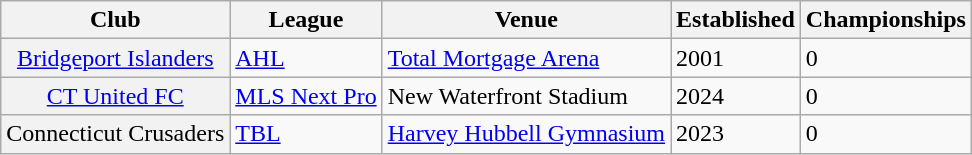<table class="wikitable">
<tr>
<th scope="col">Club</th>
<th scope="col">League</th>
<th scope="col">Venue</th>
<th scope="col">Established</th>
<th scope="col">Championships</th>
</tr>
<tr>
<th scope="row" style="font-weight: normal;"><a href='#'>Bridgeport Islanders</a></th>
<td><a href='#'>AHL</a></td>
<td><a href='#'>Total Mortgage Arena</a></td>
<td>2001</td>
<td>0</td>
</tr>
<tr>
<th scope="row" style="font-weight: normal;"><a href='#'>CT United FC</a></th>
<td><a href='#'>MLS Next Pro</a></td>
<td>New Waterfront Stadium</td>
<td>2024</td>
<td>0</td>
</tr>
<tr>
<th scope="row" style="font-weight: normal;">Connecticut Crusaders</th>
<td><a href='#'>TBL</a></td>
<td><a href='#'>Harvey Hubbell Gymnasium</a></td>
<td>2023</td>
<td>0</td>
</tr>
</table>
